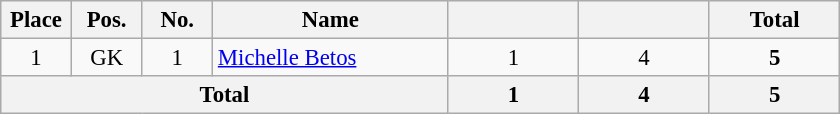<table class="wikitable sortable" style="font-size: 95%; text-align: center;">
<tr>
<th width=40>Place</th>
<th width=40>Pos.</th>
<th width=40>No.</th>
<th width=150>Name</th>
<th width=80></th>
<th width=80></th>
<th width=80><strong>Total</strong></th>
</tr>
<tr>
<td>1</td>
<td>GK</td>
<td>1</td>
<td align="left"> <a href='#'>Michelle Betos</a></td>
<td>1</td>
<td>4</td>
<td><strong>5</strong></td>
</tr>
<tr>
<th colspan="4">Total</th>
<th>1</th>
<th>4</th>
<th>5</th>
</tr>
</table>
